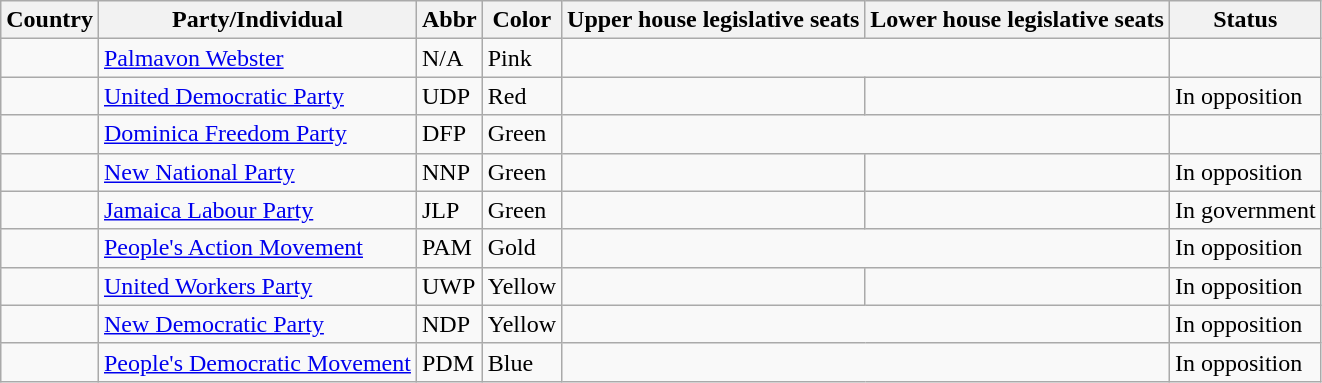<table class="wikitable sortable">
<tr>
<th>Country</th>
<th>Party/Individual</th>
<th>Abbr</th>
<th>Color</th>
<th>Upper house legislative seats</th>
<th>Lower house legislative seats</th>
<th>Status</th>
</tr>
<tr>
<td></td>
<td><a href='#'>Palmavon Webster</a></td>
<td>N/A</td>
<td>Pink</td>
<td colspan="2"></td>
<td></td>
</tr>
<tr>
<td></td>
<td><a href='#'>United Democratic Party</a></td>
<td>UDP</td>
<td>Red</td>
<td></td>
<td></td>
<td> In opposition</td>
</tr>
<tr>
<td></td>
<td><a href='#'>Dominica Freedom Party</a></td>
<td>DFP</td>
<td>Green</td>
<td colspan="2"></td>
<td></td>
</tr>
<tr>
<td></td>
<td><a href='#'>New National Party</a></td>
<td>NNP</td>
<td>Green</td>
<td></td>
<td></td>
<td> In opposition</td>
</tr>
<tr>
<td></td>
<td><a href='#'>Jamaica Labour Party</a></td>
<td>JLP</td>
<td>Green</td>
<td></td>
<td></td>
<td> In government</td>
</tr>
<tr>
<td></td>
<td><a href='#'>People's Action Movement</a></td>
<td>PAM</td>
<td>Gold</td>
<td colspan="2"></td>
<td> In opposition</td>
</tr>
<tr>
<td></td>
<td><a href='#'>United Workers Party</a></td>
<td>UWP</td>
<td>Yellow</td>
<td></td>
<td></td>
<td> In opposition</td>
</tr>
<tr>
<td></td>
<td><a href='#'>New Democratic Party</a></td>
<td>NDP</td>
<td>Yellow</td>
<td colspan="2"></td>
<td> In opposition</td>
</tr>
<tr>
<td></td>
<td><a href='#'>People's Democratic Movement</a></td>
<td>PDM</td>
<td>Blue</td>
<td colspan="2"></td>
<td> In opposition</td>
</tr>
</table>
